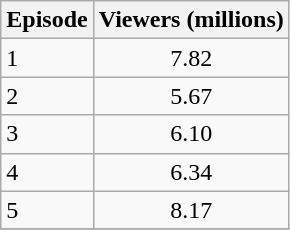<table class="wikitable">
<tr>
<th align="left">Episode</th>
<th align="left">Viewers (millions)</th>
</tr>
<tr>
<td align="left">1</td>
<td align="center">7.82</td>
</tr>
<tr>
<td align="left">2</td>
<td align="center">5.67</td>
</tr>
<tr>
<td align="left">3</td>
<td align="center">6.10</td>
</tr>
<tr>
<td align="left">4</td>
<td align="center">6.34</td>
</tr>
<tr>
<td align="left">5</td>
<td align="center">8.17</td>
</tr>
<tr>
</tr>
</table>
